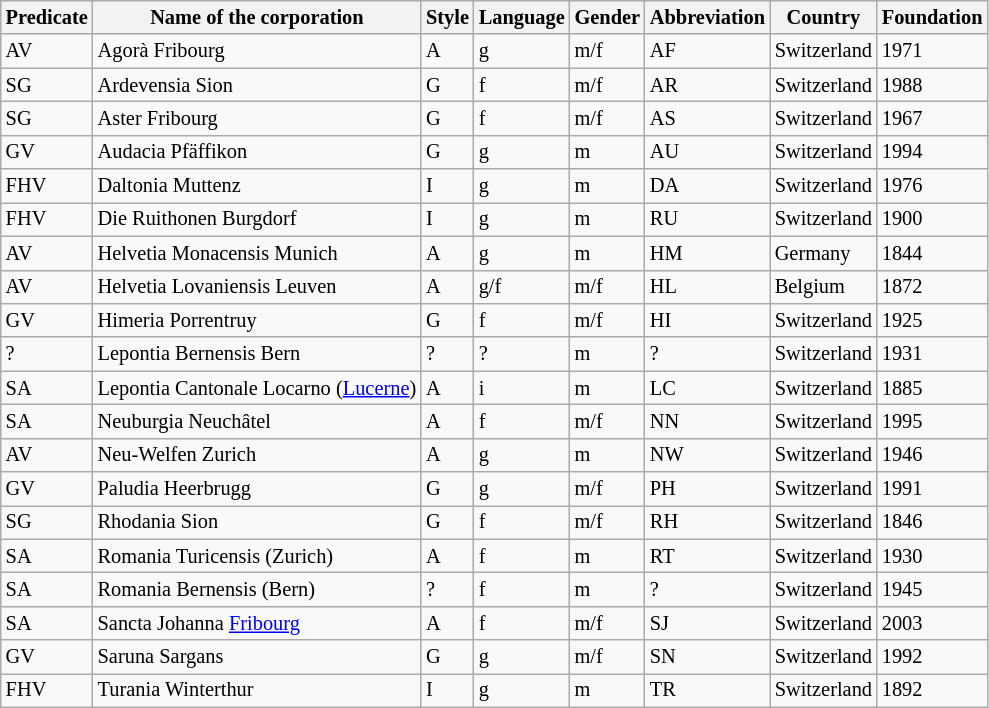<table class="wikitable sortable nowraplinks" style="font-size:85%;">
<tr class="hintergrundfarbe5">
<th>Predicate</th>
<th>Name of the corporation</th>
<th>Style</th>
<th>Language</th>
<th>Gender</th>
<th>Abbreviation</th>
<th>Country</th>
<th>Foundation</th>
</tr>
<tr>
<td>AV</td>
<td>Agorà Fribourg</td>
<td>A</td>
<td>g</td>
<td>m/f</td>
<td>AF</td>
<td>Switzerland</td>
<td>1971</td>
</tr>
<tr>
<td>SG</td>
<td>Ardevensia Sion</td>
<td>G</td>
<td>f</td>
<td>m/f</td>
<td>AR</td>
<td>Switzerland</td>
<td>1988</td>
</tr>
<tr>
<td>SG</td>
<td>Aster Fribourg</td>
<td>G</td>
<td>f</td>
<td>m/f</td>
<td>AS</td>
<td>Switzerland</td>
<td>1967</td>
</tr>
<tr>
<td>GV</td>
<td>Audacia Pfäffikon</td>
<td>G</td>
<td>g</td>
<td>m</td>
<td>AU</td>
<td>Switzerland</td>
<td>1994</td>
</tr>
<tr>
<td>FHV</td>
<td>Daltonia Muttenz</td>
<td>I</td>
<td>g</td>
<td>m</td>
<td>DA</td>
<td>Switzerland</td>
<td>1976</td>
</tr>
<tr>
<td>FHV</td>
<td>Die Ruithonen Burgdorf</td>
<td>I</td>
<td>g</td>
<td>m</td>
<td>RU</td>
<td>Switzerland</td>
<td>1900</td>
</tr>
<tr>
<td>AV</td>
<td>Helvetia Monacensis Munich</td>
<td>A</td>
<td>g</td>
<td>m</td>
<td>HM</td>
<td>Germany</td>
<td>1844</td>
</tr>
<tr>
<td>AV</td>
<td>Helvetia Lovaniensis Leuven</td>
<td>A</td>
<td>g/f</td>
<td>m/f</td>
<td>HL</td>
<td>Belgium</td>
<td>1872</td>
</tr>
<tr>
<td>GV</td>
<td>Himeria Porrentruy</td>
<td>G</td>
<td>f</td>
<td>m/f</td>
<td>HI</td>
<td>Switzerland</td>
<td>1925</td>
</tr>
<tr>
<td>?</td>
<td>Lepontia Bernensis Bern</td>
<td>?</td>
<td>?</td>
<td>m</td>
<td>?</td>
<td>Switzerland</td>
<td>1931</td>
</tr>
<tr>
<td>SA</td>
<td>Lepontia Cantonale Locarno (<a href='#'>Lucerne</a>)</td>
<td>A</td>
<td>i</td>
<td>m</td>
<td>LC</td>
<td>Switzerland</td>
<td>1885</td>
</tr>
<tr>
<td>SA</td>
<td>Neuburgia Neuchâtel</td>
<td>A</td>
<td>f</td>
<td>m/f</td>
<td>NN</td>
<td>Switzerland</td>
<td>1995</td>
</tr>
<tr>
<td>AV</td>
<td>Neu-Welfen Zurich</td>
<td>A</td>
<td>g</td>
<td>m</td>
<td>NW</td>
<td>Switzerland</td>
<td>1946</td>
</tr>
<tr>
<td>GV</td>
<td>Paludia Heerbrugg</td>
<td>G</td>
<td>g</td>
<td>m/f</td>
<td>PH</td>
<td>Switzerland</td>
<td>1991</td>
</tr>
<tr>
<td>SG</td>
<td>Rhodania Sion</td>
<td>G</td>
<td>f</td>
<td>m/f</td>
<td>RH</td>
<td>Switzerland</td>
<td>1846</td>
</tr>
<tr>
<td>SA</td>
<td>Romania Turicensis (Zurich)</td>
<td>A</td>
<td>f</td>
<td>m</td>
<td>RT</td>
<td>Switzerland</td>
<td>1930</td>
</tr>
<tr>
<td>SA</td>
<td>Romania Bernensis (Bern)</td>
<td>?</td>
<td>f</td>
<td>m</td>
<td>?</td>
<td>Switzerland</td>
<td>1945</td>
</tr>
<tr>
<td>SA</td>
<td>Sancta Johanna <a href='#'>Fribourg</a></td>
<td>A</td>
<td>f</td>
<td>m/f</td>
<td>SJ</td>
<td>Switzerland</td>
<td>2003</td>
</tr>
<tr>
<td>GV</td>
<td>Saruna Sargans</td>
<td>G</td>
<td>g</td>
<td>m/f</td>
<td>SN</td>
<td>Switzerland</td>
<td>1992</td>
</tr>
<tr>
<td>FHV</td>
<td>Turania Winterthur</td>
<td>I</td>
<td>g</td>
<td>m</td>
<td>TR</td>
<td>Switzerland</td>
<td>1892</td>
</tr>
</table>
